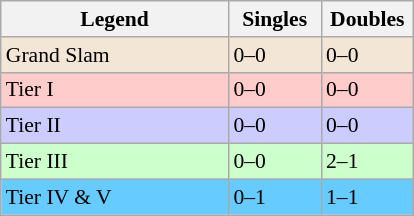<table class="wikitable" style=font-size:90%>
<tr>
<th width=145>Legend</th>
<th width=55>Singles</th>
<th width=55>Doubles</th>
</tr>
<tr style="background:#f3e6d7;">
<td>Grand Slam</td>
<td>0–0</td>
<td>0–0</td>
</tr>
<tr style="background:#fcc;">
<td>Tier I</td>
<td>0–0</td>
<td>0–0</td>
</tr>
<tr style="background:#ccf;">
<td>Tier II</td>
<td>0–0</td>
<td>0–0</td>
</tr>
<tr style="background:#cfc;">
<td>Tier III</td>
<td>0–0</td>
<td>2–1</td>
</tr>
<tr style="background:#6cf;">
<td>Tier IV & V</td>
<td>0–1</td>
<td>1–1</td>
</tr>
</table>
